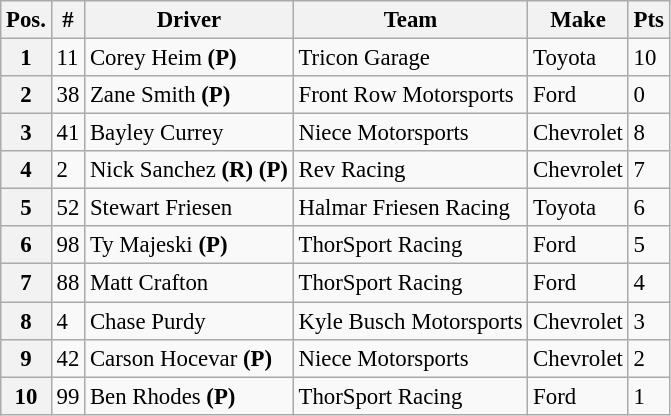<table class="wikitable" style="font-size:95%">
<tr>
<th>Pos.</th>
<th>#</th>
<th>Driver</th>
<th>Team</th>
<th>Make</th>
<th>Pts</th>
</tr>
<tr>
<th>1</th>
<td>11</td>
<td>Corey Heim <strong>(P)</strong></td>
<td>Tricon Garage</td>
<td>Toyota</td>
<td>10</td>
</tr>
<tr>
<th>2</th>
<td>38</td>
<td>Zane Smith <strong>(P)</strong></td>
<td>Front Row Motorsports</td>
<td>Ford</td>
<td>0</td>
</tr>
<tr>
<th>3</th>
<td>41</td>
<td>Bayley Currey</td>
<td>Niece Motorsports</td>
<td>Chevrolet</td>
<td>8</td>
</tr>
<tr>
<th>4</th>
<td>2</td>
<td>Nick Sanchez <strong>(R)</strong> <strong>(P)</strong></td>
<td>Rev Racing</td>
<td>Chevrolet</td>
<td>7</td>
</tr>
<tr>
<th>5</th>
<td>52</td>
<td>Stewart Friesen</td>
<td>Halmar Friesen Racing</td>
<td>Toyota</td>
<td>6</td>
</tr>
<tr>
<th>6</th>
<td>98</td>
<td>Ty Majeski <strong>(P)</strong></td>
<td>ThorSport Racing</td>
<td>Ford</td>
<td>5</td>
</tr>
<tr>
<th>7</th>
<td>88</td>
<td>Matt Crafton</td>
<td>ThorSport Racing</td>
<td>Ford</td>
<td>4</td>
</tr>
<tr>
<th>8</th>
<td>4</td>
<td>Chase Purdy</td>
<td>Kyle Busch Motorsports</td>
<td>Chevrolet</td>
<td>3</td>
</tr>
<tr>
<th>9</th>
<td>42</td>
<td>Carson Hocevar <strong>(P)</strong></td>
<td>Niece Motorsports</td>
<td>Chevrolet</td>
<td>2</td>
</tr>
<tr>
<th>10</th>
<td>99</td>
<td>Ben Rhodes <strong>(P)</strong></td>
<td>ThorSport Racing</td>
<td>Ford</td>
<td>1</td>
</tr>
</table>
